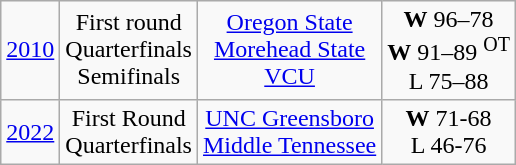<table class="wikitable">
<tr align="center">
<td><a href='#'>2010</a></td>
<td>First round<br>Quarterfinals<br>Semifinals</td>
<td><a href='#'>Oregon State</a><br><a href='#'>Morehead State</a><br><a href='#'>VCU</a></td>
<td align="center"><strong>W</strong> 96–78<br><strong>W</strong> 91–89 <sup>OT</sup><br>L 75–88</td>
</tr>
<tr align="center">
<td><a href='#'>2022</a></td>
<td>First Round<br> Quarterfinals</td>
<td><a href='#'>UNC Greensboro</a><br> <a href='#'>Middle Tennessee</a></td>
<td><strong>W</strong> 71-68<br> L 46-76</td>
</tr>
</table>
